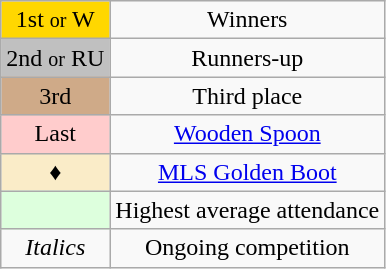<table class="wikitable" style="text-align:center">
<tr>
<td style=background:gold>1st <small>or</small> W</td>
<td>Winners</td>
</tr>
<tr>
<td style=background:silver>2nd <small>or</small> RU</td>
<td>Runners-up</td>
</tr>
<tr>
<td style=background:#CFAA88>3rd</td>
<td>Third place</td>
</tr>
<tr>
<td style=background:#FFCCCC>Last</td>
<td><a href='#'>Wooden Spoon</a></td>
</tr>
<tr>
<td style=background:#FAECC8;">♦</td>
<td><a href='#'>MLS Golden Boot</a></td>
</tr>
<tr>
<td style="background:#dfd;"> </td>
<td>Highest average attendance</td>
</tr>
<tr>
<td><em>Italics</em></td>
<td>Ongoing competition</td>
</tr>
</table>
